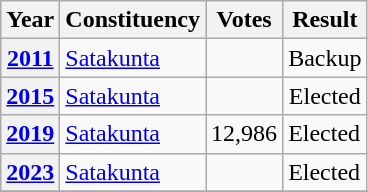<table class="wikitable">
<tr>
<th rowspan="1" style="text-align:left;">Year</th>
<th rowspan="1">Constituency</th>
<th rowspan="1">Votes</th>
<th rowspan="1">Result</th>
</tr>
<tr>
<th><a href='#'>2011</a></th>
<td><a href='#'>Satakunta</a></td>
<td align=right></td>
<td align=center>Backup</td>
</tr>
<tr>
<th><a href='#'>2015</a></th>
<td><a href='#'>Satakunta</a></td>
<td align=right></td>
<td align=center>Elected</td>
</tr>
<tr>
<th><a href='#'>2019</a></th>
<td><a href='#'>Satakunta</a></td>
<td>12,986</td>
<td>Elected</td>
</tr>
<tr>
<th><a href='#'>2023</a></th>
<td><a href='#'>Satakunta</a></td>
<td align=right></td>
<td>Elected</td>
</tr>
<tr>
</tr>
</table>
